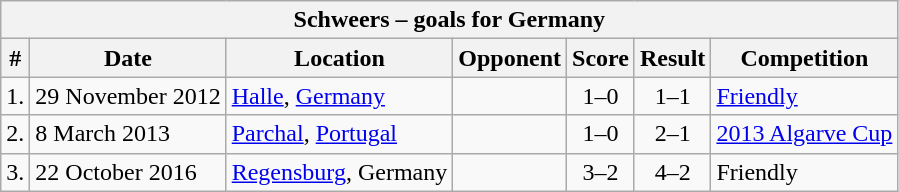<table class="wikitable">
<tr>
<th colspan="7"><strong>Schweers – goals for Germany</strong></th>
</tr>
<tr>
<th>#</th>
<th>Date</th>
<th>Location</th>
<th>Opponent</th>
<th>Score</th>
<th>Result</th>
<th>Competition</th>
</tr>
<tr>
<td align=center>1.</td>
<td>29 November 2012</td>
<td><a href='#'>Halle</a>, <a href='#'>Germany</a></td>
<td></td>
<td align=center>1–0</td>
<td align=center>1–1</td>
<td><a href='#'>Friendly</a></td>
</tr>
<tr>
<td align=center>2.</td>
<td>8 March 2013</td>
<td><a href='#'>Parchal</a>, <a href='#'>Portugal</a></td>
<td></td>
<td align=center>1–0</td>
<td align=center>2–1</td>
<td><a href='#'>2013 Algarve Cup</a></td>
</tr>
<tr>
<td align=center>3.</td>
<td>22 October 2016</td>
<td><a href='#'>Regensburg</a>, Germany</td>
<td></td>
<td align=center>3–2</td>
<td align=center>4–2</td>
<td>Friendly</td>
</tr>
</table>
